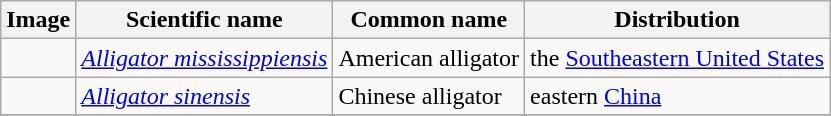<table class="wikitable">
<tr>
<th>Image</th>
<th>Scientific name</th>
<th>Common name</th>
<th>Distribution</th>
</tr>
<tr>
<td></td>
<td><em><a href='#'>Alligator mississippiensis</a></em></td>
<td>American alligator</td>
<td>the <a href='#'>Southeastern United States</a></td>
</tr>
<tr>
<td></td>
<td><em><a href='#'>Alligator sinensis</a></em></td>
<td>Chinese alligator</td>
<td>eastern <a href='#'>China</a></td>
</tr>
<tr>
</tr>
</table>
